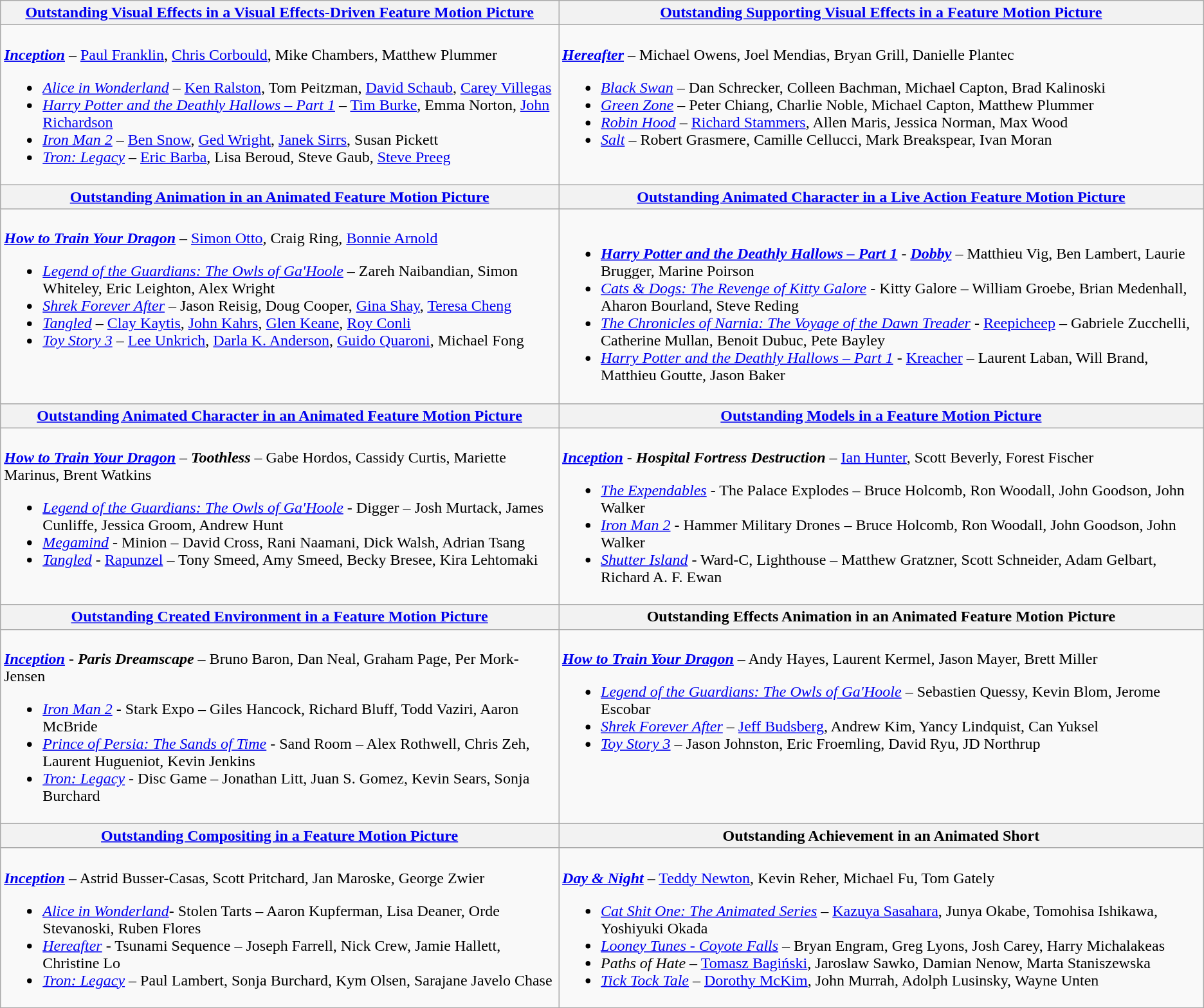<table class=wikitable style="width=100%">
<tr>
<th style="width=50%"><strong><a href='#'>Outstanding Visual Effects in a Visual Effects-Driven Feature Motion Picture</a></strong></th>
<th style="width=50%"><strong><a href='#'>Outstanding Supporting Visual Effects in a Feature Motion Picture</a></strong></th>
</tr>
<tr>
<td valign="top"><br><strong><em><a href='#'>Inception</a></em></strong> – <a href='#'>Paul Franklin</a>, <a href='#'>Chris Corbould</a>, Mike Chambers, Matthew Plummer<ul><li><em><a href='#'>Alice in Wonderland</a></em> – <a href='#'>Ken Ralston</a>, Tom Peitzman, <a href='#'>David Schaub</a>, <a href='#'>Carey Villegas</a></li><li><em><a href='#'>Harry Potter and the Deathly Hallows – Part 1</a></em> – <a href='#'>Tim Burke</a>, Emma Norton, <a href='#'>John Richardson</a></li><li><em><a href='#'>Iron Man 2</a></em> – <a href='#'>Ben Snow</a>, <a href='#'>Ged Wright</a>, <a href='#'>Janek Sirrs</a>, Susan Pickett</li><li><em><a href='#'>Tron: Legacy</a></em> – <a href='#'>Eric Barba</a>, Lisa Beroud, Steve Gaub, <a href='#'>Steve Preeg</a></li></ul></td>
<td valign="top"><br><strong><em><a href='#'>Hereafter</a></em></strong> – Michael Owens, Joel Mendias, Bryan Grill, Danielle Plantec<ul><li><em><a href='#'>Black Swan</a></em> – Dan Schrecker, Colleen Bachman, Michael Capton, Brad Kalinoski</li><li><em><a href='#'>Green Zone</a></em> – Peter Chiang, Charlie Noble, Michael Capton, Matthew Plummer</li><li><em><a href='#'>Robin Hood</a></em> – <a href='#'>Richard Stammers</a>, Allen Maris, Jessica Norman, Max Wood</li><li><em><a href='#'>Salt</a></em> – Robert Grasmere, Camille Cellucci, Mark Breakspear, Ivan Moran</li></ul></td>
</tr>
<tr>
<th style="width=50%"><strong><a href='#'>Outstanding Animation in an Animated Feature Motion Picture</a></strong></th>
<th style="width=50%"><strong><a href='#'>Outstanding Animated Character in a Live Action Feature Motion Picture</a></strong></th>
</tr>
<tr>
<td valign="top"><br><strong><em><a href='#'>How to Train Your Dragon</a></em></strong> – <a href='#'>Simon Otto</a>, Craig Ring, <a href='#'>Bonnie Arnold</a><ul><li><em><a href='#'>Legend of the Guardians: The Owls of Ga'Hoole</a></em> – Zareh Naibandian, Simon Whiteley, Eric Leighton, Alex Wright</li><li><em><a href='#'>Shrek Forever After</a></em> – Jason Reisig, Doug Cooper, <a href='#'>Gina Shay</a>, <a href='#'>Teresa Cheng</a></li><li><em><a href='#'>Tangled</a></em> – <a href='#'>Clay Kaytis</a>, <a href='#'>John Kahrs</a>, <a href='#'>Glen Keane</a>, <a href='#'>Roy Conli</a></li><li><em><a href='#'>Toy Story 3</a></em> – <a href='#'>Lee Unkrich</a>, <a href='#'>Darla K. Anderson</a>, <a href='#'>Guido Quaroni</a>, Michael Fong</li></ul></td>
<td valign="top"><br><ul><li><strong><em><a href='#'>Harry Potter and the Deathly Hallows – Part 1</a></em></strong> - <strong><em><a href='#'>Dobby</a></em></strong> – Matthieu Vig, Ben Lambert, Laurie Brugger, Marine Poirson</li><li><em><a href='#'>Cats & Dogs: The Revenge of Kitty Galore</a></em> - Kitty Galore – William Groebe, Brian Medenhall, Aharon Bourland, Steve Reding</li><li><em><a href='#'>The Chronicles of Narnia: The Voyage of the Dawn Treader</a></em> - <a href='#'>Reepicheep</a> – Gabriele Zucchelli, Catherine Mullan, Benoit Dubuc, Pete Bayley</li><li><em><a href='#'>Harry Potter and the Deathly Hallows – Part 1</a></em> - <a href='#'>Kreacher</a> – Laurent Laban, Will Brand, Matthieu Goutte, Jason Baker</li></ul></td>
</tr>
<tr>
<th style="width=50%"><strong><a href='#'>Outstanding Animated Character in an Animated Feature Motion Picture</a></strong></th>
<th style="width=50%"><strong><a href='#'>Outstanding Models in a Feature Motion Picture</a></strong></th>
</tr>
<tr>
<td valign="top"><br><strong><em><a href='#'>How to Train Your Dragon</a></em></strong> – <strong><em>Toothless</em></strong> – Gabe Hordos, Cassidy Curtis, Mariette Marinus, Brent Watkins<ul><li><em><a href='#'>Legend of the Guardians: The Owls of Ga'Hoole</a></em> - Digger – Josh Murtack, James Cunliffe, Jessica Groom, Andrew Hunt</li><li><em><a href='#'>Megamind</a></em> - Minion – David Cross, Rani Naamani, Dick Walsh, Adrian Tsang</li><li><em><a href='#'>Tangled</a></em> - <a href='#'>Rapunzel</a> – Tony Smeed, Amy Smeed, Becky Bresee, Kira Lehtomaki</li></ul></td>
<td valign="top"><br><strong><em><a href='#'>Inception</a></em></strong> - <strong><em>Hospital Fortress Destruction</em></strong> – <a href='#'>Ian Hunter</a>, Scott Beverly, Forest Fischer<ul><li><em><a href='#'>The Expendables</a></em> - The Palace Explodes – Bruce Holcomb, Ron Woodall, John Goodson, John Walker</li><li><em><a href='#'>Iron Man 2</a></em> - Hammer Military Drones – Bruce Holcomb, Ron Woodall, John Goodson, John Walker</li><li><em><a href='#'>Shutter Island</a></em> - Ward-C, Lighthouse – Matthew Gratzner, Scott Schneider, Adam Gelbart, Richard A. F. Ewan</li></ul></td>
</tr>
<tr>
<th style="width=50%"><strong><a href='#'>Outstanding Created Environment in a Feature Motion Picture</a></strong></th>
<th style="width=50%"><strong>Outstanding Effects Animation in an Animated Feature Motion Picture</strong></th>
</tr>
<tr>
<td valign="top"><br><strong><em><a href='#'>Inception</a></em></strong> - <strong><em>Paris Dreamscape</em></strong> – Bruno Baron, Dan Neal, Graham Page, Per Mork-Jensen<ul><li><em><a href='#'>Iron Man 2</a></em> - Stark Expo – Giles Hancock, Richard Bluff, Todd Vaziri, Aaron McBride</li><li><em><a href='#'>Prince of Persia: The Sands of Time</a></em> - Sand Room – Alex Rothwell, Chris Zeh, Laurent Hugueniot, Kevin Jenkins</li><li><em><a href='#'>Tron: Legacy</a></em> - Disc Game – Jonathan Litt, Juan S. Gomez, Kevin Sears, Sonja Burchard</li></ul></td>
<td valign="top"><br><strong><em><a href='#'>How to Train Your Dragon</a></em></strong> – Andy Hayes, Laurent Kermel, Jason Mayer, Brett Miller<ul><li><em><a href='#'>Legend of the Guardians: The Owls of Ga'Hoole</a></em> – Sebastien Quessy, Kevin Blom, Jerome Escobar</li><li><em><a href='#'>Shrek Forever After</a></em> – <a href='#'>Jeff Budsberg</a>, Andrew Kim, Yancy Lindquist, Can Yuksel</li><li><em><a href='#'>Toy Story 3</a></em> – Jason Johnston, Eric Froemling, David Ryu, JD Northrup</li></ul></td>
</tr>
<tr>
<th style="width=50%"><strong><a href='#'>Outstanding Compositing in a Feature Motion Picture</a></strong></th>
<th style="width=50%"><strong>Outstanding Achievement in an Animated Short</strong></th>
</tr>
<tr>
<td valign="top"><br><strong><em><a href='#'>Inception</a></em></strong> – Astrid Busser-Casas, Scott Pritchard, Jan Maroske, George Zwier<ul><li><em><a href='#'>Alice in Wonderland</a></em>- Stolen Tarts – Aaron Kupferman, Lisa Deaner, Orde Stevanoski, Ruben Flores</li><li><em><a href='#'>Hereafter</a></em> - Tsunami Sequence – Joseph Farrell, Nick Crew, Jamie Hallett, Christine Lo</li><li><em><a href='#'>Tron: Legacy</a></em> – Paul Lambert, Sonja Burchard, Kym Olsen, Sarajane Javelo Chase</li></ul></td>
<td valign="top"><br><strong><em><a href='#'>Day & Night</a></em></strong> – <a href='#'>Teddy Newton</a>, Kevin Reher, Michael Fu, Tom Gately<ul><li><em><a href='#'>Cat Shit One: The Animated Series</a></em> – <a href='#'>Kazuya Sasahara</a>, Junya Okabe, Tomohisa Ishikawa, Yoshiyuki Okada</li><li><em><a href='#'>Looney Tunes - Coyote Falls</a></em> – Bryan Engram, Greg Lyons, Josh Carey, Harry Michalakeas</li><li><em>Paths of Hate</em> – <a href='#'>Tomasz Bagiński</a>, Jaroslaw Sawko, Damian Nenow, Marta Staniszewska</li><li><em><a href='#'>Tick Tock Tale</a></em> – <a href='#'>Dorothy McKim</a>, John Murrah, Adolph Lusinsky, Wayne Unten</li></ul></td>
</tr>
<tr>
</tr>
</table>
